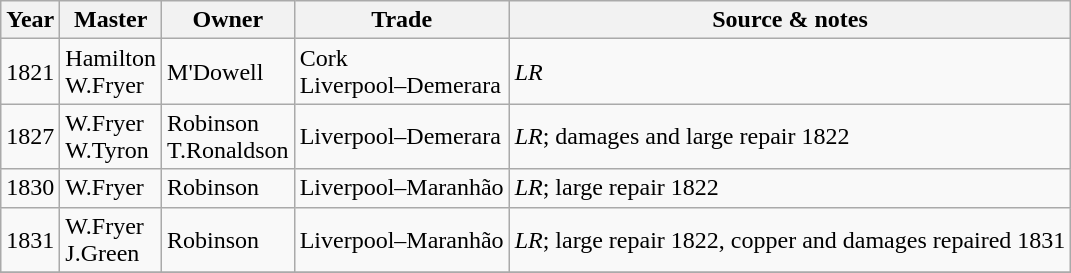<table class=" wikitable">
<tr>
<th>Year</th>
<th>Master</th>
<th>Owner</th>
<th>Trade</th>
<th>Source & notes</th>
</tr>
<tr>
<td>1821</td>
<td>Hamilton<br>W.Fryer</td>
<td>M'Dowell</td>
<td>Cork<br>Liverpool–Demerara</td>
<td><em>LR</em></td>
</tr>
<tr>
<td>1827</td>
<td>W.Fryer<br>W.Tyron</td>
<td>Robinson<br>T.Ronaldson</td>
<td>Liverpool–Demerara</td>
<td><em>LR</em>; damages and large repair 1822</td>
</tr>
<tr>
<td>1830</td>
<td>W.Fryer</td>
<td>Robinson</td>
<td>Liverpool–Maranhão</td>
<td><em>LR</em>; large repair 1822</td>
</tr>
<tr>
<td>1831</td>
<td>W.Fryer<br>J.Green</td>
<td>Robinson</td>
<td>Liverpool–Maranhão</td>
<td><em>LR</em>; large repair 1822, copper and damages repaired 1831</td>
</tr>
<tr>
</tr>
</table>
